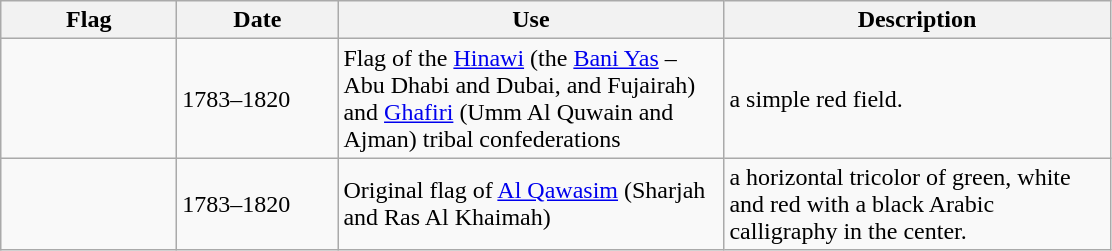<table class="wikitable">
<tr>
<th style="width:110px;">Flag</th>
<th style="width:100px;">Date</th>
<th style="width:250px;">Use</th>
<th style="width:250px;">Description</th>
</tr>
<tr>
<td></td>
<td>1783–1820</td>
<td>Flag of the <a href='#'>Hinawi</a> (the <a href='#'>Bani Yas</a> – Abu Dhabi and Dubai, and Fujairah) and <a href='#'>Ghafiri</a> (Umm Al Quwain and Ajman) tribal confederations</td>
<td>a simple red field.</td>
</tr>
<tr>
<td></td>
<td>1783–1820</td>
<td>Original flag of <a href='#'>Al Qawasim</a> (Sharjah and Ras Al Khaimah)</td>
<td>a horizontal tricolor of green, white and red with a black Arabic calligraphy in the center.</td>
</tr>
</table>
